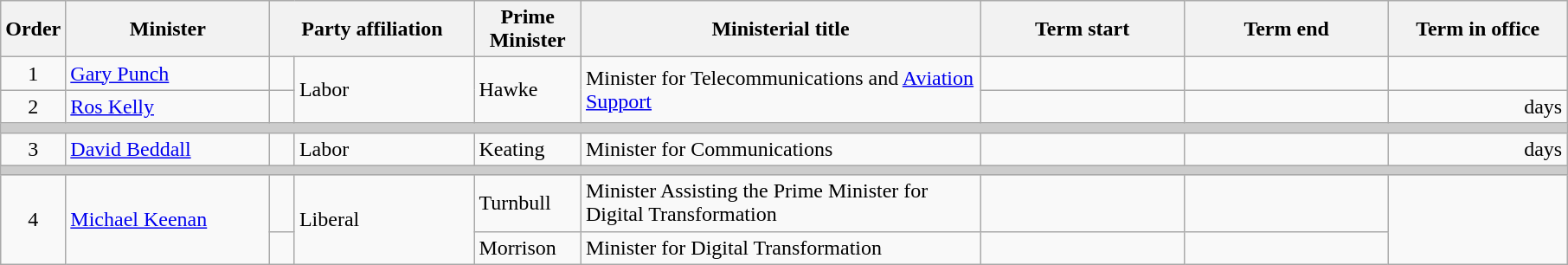<table class="wikitable">
<tr>
<th width=5>Order</th>
<th width=150>Minister</th>
<th width=150 colspan="2">Party affiliation</th>
<th width=75>Prime Minister</th>
<th width=300>Ministerial title</th>
<th width=150>Term start</th>
<th width=150>Term end</th>
<th width=130>Term in office</th>
</tr>
<tr>
<td align=center>1</td>
<td><a href='#'>Gary Punch</a></td>
<td></td>
<td rowspan=2>Labor</td>
<td rowspan=2>Hawke</td>
<td rowspan=2>Minister for Telecommunications and <a href='#'>Aviation Support</a></td>
<td align=center></td>
<td align=center></td>
<td align=right></td>
</tr>
<tr>
<td align=center>2</td>
<td><a href='#'>Ros Kelly</a></td>
<td></td>
<td align=center></td>
<td align=center></td>
<td align=right> days</td>
</tr>
<tr>
<th colspan=9 style="background: #cccccc;"></th>
</tr>
<tr>
<td align=center>3</td>
<td><a href='#'>David Beddall</a></td>
<td></td>
<td>Labor</td>
<td>Keating</td>
<td>Minister for Communications</td>
<td align=center></td>
<td align=center></td>
<td align=right> days</td>
</tr>
<tr>
<th colspan=9 style="background: #cccccc;"></th>
</tr>
<tr>
<td rowspan=2 align=center>4</td>
<td rowspan=2><a href='#'>Michael Keenan</a></td>
<td></td>
<td rowspan=2>Liberal</td>
<td>Turnbull</td>
<td>Minister Assisting the Prime Minister for Digital Transformation</td>
<td align=center></td>
<td align=center></td>
<td rowspan=2 align=right><strong></strong></td>
</tr>
<tr>
<td></td>
<td>Morrison</td>
<td>Minister for Digital Transformation</td>
<td align=center></td>
<td align=center></td>
</tr>
</table>
